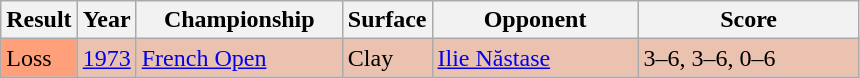<table class='sortable wikitable'>
<tr>
<th style="width:40px">Result</th>
<th style="width:30px">Year</th>
<th style="width:130px">Championship</th>
<th style="width:50px">Surface</th>
<th style="width:130px">Opponent</th>
<th style="width:140px" class="unsortable">Score</th>
</tr>
<tr style="background:#ebc2af;">
<td style="background:#ffa07a;">Loss</td>
<td><a href='#'>1973</a></td>
<td><a href='#'>French Open</a></td>
<td>Clay</td>
<td> <a href='#'>Ilie Năstase</a></td>
<td>3–6, 3–6, 0–6</td>
</tr>
</table>
